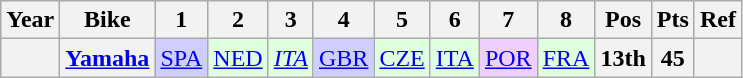<table class="wikitable" style="text-align:center;">
<tr>
<th scope="col">Year</th>
<th scope="col">Bike</th>
<th scope="col">1</th>
<th scope="col">2</th>
<th scope="col">3</th>
<th scope="col">4</th>
<th scope="col">5</th>
<th scope="col">6</th>
<th scope="col">7</th>
<th scope="col">8</th>
<th scope="col">Pos</th>
<th scope="col">Pts</th>
<th scope="col">Ref</th>
</tr>
<tr>
<th scope="row"></th>
<th><a href='#'>Yamaha</a></th>
<td style="background:#cfcfff;"><a href='#'>SPA</a><br></td>
<td style="background:#dfffdf;"><a href='#'>NED</a><br></td>
<td style="background:#dfffdf;"><em><a href='#'>ITA</a></em><br></td>
<td style="background:#cfcfff;"><a href='#'>GBR</a><br></td>
<td style="background:#dfffdf;"><a href='#'>CZE</a><br></td>
<td style="background:#dfffdf;"><a href='#'>ITA</a><br></td>
<td style="background:#efcfff;"><a href='#'>POR</a><br></td>
<td style="background:#dfffdf;"><a href='#'>FRA</a><br></td>
<th>13th</th>
<th>45</th>
<th></th>
</tr>
</table>
